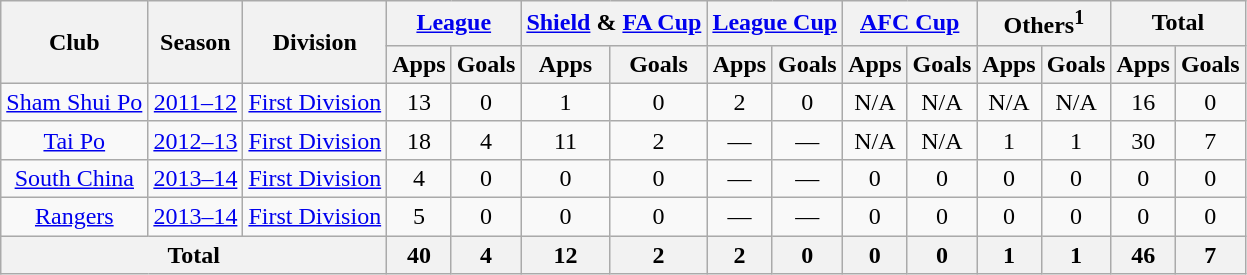<table class="wikitable" style="text-align: center;">
<tr>
<th rowspan="2">Club</th>
<th rowspan="2">Season</th>
<th rowspan="2">Division</th>
<th colspan="2"><a href='#'>League</a></th>
<th colspan="2"><a href='#'>Shield</a> & <a href='#'>FA Cup</a></th>
<th colspan="2"><a href='#'>League Cup</a></th>
<th colspan="2"><a href='#'>AFC Cup</a></th>
<th colspan="2">Others<sup>1</sup></th>
<th colspan="2">Total</th>
</tr>
<tr>
<th>Apps</th>
<th>Goals</th>
<th>Apps</th>
<th>Goals</th>
<th>Apps</th>
<th>Goals</th>
<th>Apps</th>
<th>Goals</th>
<th>Apps</th>
<th>Goals</th>
<th>Apps</th>
<th>Goals</th>
</tr>
<tr>
<td valign="center"><a href='#'>Sham Shui Po</a></td>
<td><a href='#'>2011–12</a></td>
<td><a href='#'>First Division</a></td>
<td>13</td>
<td>0</td>
<td>1</td>
<td>0</td>
<td>2</td>
<td>0</td>
<td>N/A</td>
<td>N/A</td>
<td>N/A</td>
<td>N/A</td>
<td>16</td>
<td>0</td>
</tr>
<tr>
<td valign="center"><a href='#'>Tai Po</a></td>
<td><a href='#'>2012–13</a></td>
<td><a href='#'>First Division</a></td>
<td>18</td>
<td>4</td>
<td>11</td>
<td>2</td>
<td>—</td>
<td>—</td>
<td>N/A</td>
<td>N/A</td>
<td>1</td>
<td>1</td>
<td>30</td>
<td>7</td>
</tr>
<tr>
<td valign="center"><a href='#'>South China</a></td>
<td><a href='#'>2013–14</a></td>
<td><a href='#'>First Division</a></td>
<td>4</td>
<td>0</td>
<td>0</td>
<td>0</td>
<td>—</td>
<td>—</td>
<td>0</td>
<td>0</td>
<td>0</td>
<td>0</td>
<td>0</td>
<td>0</td>
</tr>
<tr>
<td valign="center"><a href='#'>Rangers</a></td>
<td><a href='#'>2013–14</a></td>
<td><a href='#'>First Division</a></td>
<td>5</td>
<td>0</td>
<td>0</td>
<td>0</td>
<td>—</td>
<td>—</td>
<td>0</td>
<td>0</td>
<td>0</td>
<td>0</td>
<td>0</td>
<td>0</td>
</tr>
<tr>
<th colspan="3">Total</th>
<th>40</th>
<th>4</th>
<th>12</th>
<th>2</th>
<th>2</th>
<th>0</th>
<th>0</th>
<th>0</th>
<th>1</th>
<th>1</th>
<th>46</th>
<th>7</th>
</tr>
</table>
